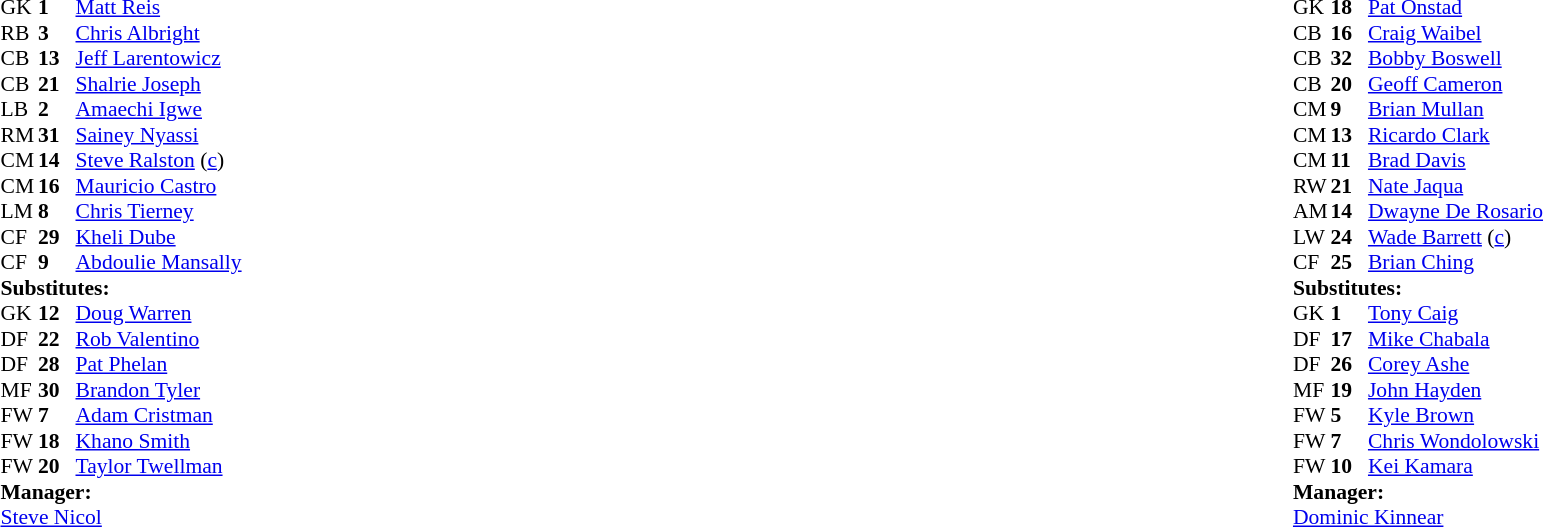<table width="100%">
<tr>
<td valign="top" width="40%"><br><table style="font-size:90%" cellspacing="0" cellpadding="0">
<tr>
<th width=25></th>
<th width=25></th>
</tr>
<tr>
<td>GK</td>
<td><strong>1</strong></td>
<td> <a href='#'>Matt Reis</a></td>
</tr>
<tr>
<td>RB</td>
<td><strong>3</strong></td>
<td> <a href='#'>Chris Albright</a></td>
</tr>
<tr>
<td>CB</td>
<td><strong>13</strong></td>
<td> <a href='#'>Jeff Larentowicz</a></td>
</tr>
<tr>
<td>CB</td>
<td><strong>21</strong></td>
<td> <a href='#'>Shalrie Joseph</a></td>
<td></td>
</tr>
<tr>
<td>LB</td>
<td><strong>2</strong></td>
<td> <a href='#'>Amaechi Igwe</a></td>
</tr>
<tr>
<td>RM</td>
<td><strong>31</strong></td>
<td> <a href='#'>Sainey Nyassi</a></td>
</tr>
<tr>
<td>CM</td>
<td><strong>14</strong></td>
<td> <a href='#'>Steve Ralston</a> (<a href='#'>c</a>)</td>
</tr>
<tr>
<td>CM</td>
<td><strong>16</strong></td>
<td> <a href='#'>Mauricio Castro</a></td>
<td></td>
<td></td>
</tr>
<tr>
<td>LM</td>
<td><strong>8</strong></td>
<td> <a href='#'>Chris Tierney</a></td>
</tr>
<tr>
<td>CF</td>
<td><strong>29</strong></td>
<td> <a href='#'>Kheli Dube</a></td>
<td></td>
<td></td>
</tr>
<tr>
<td>CF</td>
<td><strong>9</strong></td>
<td> <a href='#'>Abdoulie Mansally</a></td>
<td></td>
<td></td>
</tr>
<tr>
<td colspan=3><strong>Substitutes:</strong></td>
</tr>
<tr>
<td>GK</td>
<td><strong>12</strong></td>
<td> <a href='#'>Doug Warren</a></td>
</tr>
<tr>
<td>DF</td>
<td><strong>22</strong></td>
<td> <a href='#'>Rob Valentino</a></td>
</tr>
<tr>
<td>DF</td>
<td><strong>28</strong></td>
<td> <a href='#'>Pat Phelan</a></td>
</tr>
<tr>
<td>MF</td>
<td><strong>30</strong></td>
<td> <a href='#'>Brandon Tyler</a></td>
</tr>
<tr>
<td>FW</td>
<td><strong>7</strong></td>
<td> <a href='#'>Adam Cristman</a></td>
<td></td>
<td></td>
</tr>
<tr>
<td>FW</td>
<td><strong>18</strong></td>
<td> <a href='#'>Khano Smith</a></td>
<td></td>
<td></td>
</tr>
<tr>
<td>FW</td>
<td><strong>20</strong></td>
<td> <a href='#'>Taylor Twellman</a></td>
<td></td>
<td></td>
</tr>
<tr>
<td colspan=3><strong>Manager:</strong></td>
</tr>
<tr>
<td colspan=3> <a href='#'>Steve Nicol</a></td>
</tr>
</table>
</td>
<td valign="top"></td>
<td valign="top" width="50%"><br><table style="font-size:90%; margin:auto" cellspacing="0" cellpadding="0">
<tr>
<th width=25></th>
<th width=25></th>
</tr>
<tr>
<td>GK</td>
<td><strong>18</strong></td>
<td> <a href='#'>Pat Onstad</a></td>
</tr>
<tr>
<td>CB</td>
<td><strong>16</strong></td>
<td> <a href='#'>Craig Waibel</a></td>
</tr>
<tr>
<td>CB</td>
<td><strong>32</strong></td>
<td> <a href='#'>Bobby Boswell</a></td>
</tr>
<tr>
<td>CB</td>
<td><strong>20</strong></td>
<td> <a href='#'>Geoff Cameron</a></td>
</tr>
<tr>
<td>CM</td>
<td><strong>9</strong></td>
<td> <a href='#'>Brian Mullan</a></td>
<td></td>
<td></td>
</tr>
<tr>
<td>CM</td>
<td><strong>13</strong></td>
<td> <a href='#'>Ricardo Clark</a></td>
</tr>
<tr>
<td>CM</td>
<td><strong>11</strong></td>
<td> <a href='#'>Brad Davis</a></td>
<td></td>
<td></td>
</tr>
<tr>
<td>RW</td>
<td><strong>21</strong></td>
<td> <a href='#'>Nate Jaqua</a></td>
<td></td>
<td></td>
</tr>
<tr>
<td>AM</td>
<td><strong>14</strong></td>
<td> <a href='#'>Dwayne De Rosario</a></td>
</tr>
<tr>
<td>LW</td>
<td><strong>24</strong></td>
<td> <a href='#'>Wade Barrett</a> (<a href='#'>c</a>)</td>
</tr>
<tr>
<td>CF</td>
<td><strong>25</strong></td>
<td> <a href='#'>Brian Ching</a></td>
</tr>
<tr>
<td colspan=3><strong>Substitutes:</strong></td>
</tr>
<tr>
<td>GK</td>
<td><strong>1</strong></td>
<td> <a href='#'>Tony Caig</a></td>
</tr>
<tr>
<td>DF</td>
<td><strong>17</strong></td>
<td> <a href='#'>Mike Chabala</a></td>
</tr>
<tr>
<td>DF</td>
<td><strong>26</strong></td>
<td> <a href='#'>Corey Ashe</a></td>
<td></td>
<td></td>
</tr>
<tr>
<td>MF</td>
<td><strong>19</strong></td>
<td> <a href='#'>John Hayden</a></td>
</tr>
<tr>
<td>FW</td>
<td><strong>5</strong></td>
<td> <a href='#'>Kyle Brown</a></td>
</tr>
<tr>
<td>FW</td>
<td><strong>7</strong></td>
<td> <a href='#'>Chris Wondolowski</a></td>
<td></td>
<td></td>
</tr>
<tr>
<td>FW</td>
<td><strong>10</strong></td>
<td> <a href='#'>Kei Kamara</a></td>
<td></td>
<td></td>
</tr>
<tr>
<td colspan=3><strong>Manager:</strong></td>
</tr>
<tr>
<td colspan=3> <a href='#'>Dominic Kinnear</a></td>
</tr>
</table>
</td>
</tr>
</table>
